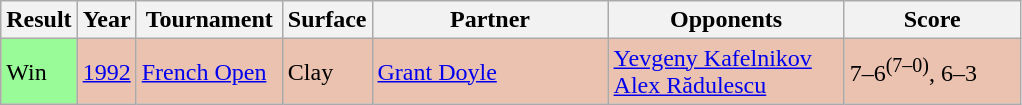<table class="sortable wikitable">
<tr>
<th style="width:40px;">Result</th>
<th style="width:30px;">Year</th>
<th style="width:90px;">Tournament</th>
<th style="width:40px;">Surface</th>
<th style="width:150px;">Partner</th>
<th style="width:150px;">Opponents</th>
<th style="width:110px;" class="unsortable">Score</th>
</tr>
<tr style="background:#ebc2af;">
<td style="background:#98fb98;">Win</td>
<td><a href='#'>1992</a></td>
<td><a href='#'>French Open</a></td>
<td>Clay</td>
<td> <a href='#'>Grant Doyle</a></td>
<td> <a href='#'>Yevgeny Kafelnikov</a> <br>  <a href='#'>Alex Rădulescu</a></td>
<td>7–6<sup>(7–0)</sup>, 6–3</td>
</tr>
</table>
